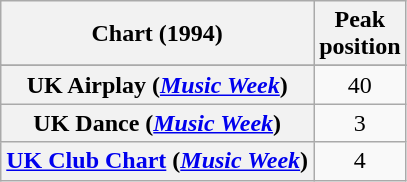<table class="wikitable sortable plainrowheaders" style="text-align:center">
<tr>
<th>Chart (1994)</th>
<th>Peak<br>position</th>
</tr>
<tr>
</tr>
<tr>
</tr>
<tr>
<th scope="row">UK Airplay (<em><a href='#'>Music Week</a></em>)</th>
<td>40</td>
</tr>
<tr>
<th scope="row">UK Dance (<em><a href='#'>Music Week</a></em>)</th>
<td>3</td>
</tr>
<tr>
<th scope="row"><a href='#'>UK Club Chart</a> (<em><a href='#'>Music Week</a></em>)</th>
<td>4</td>
</tr>
</table>
